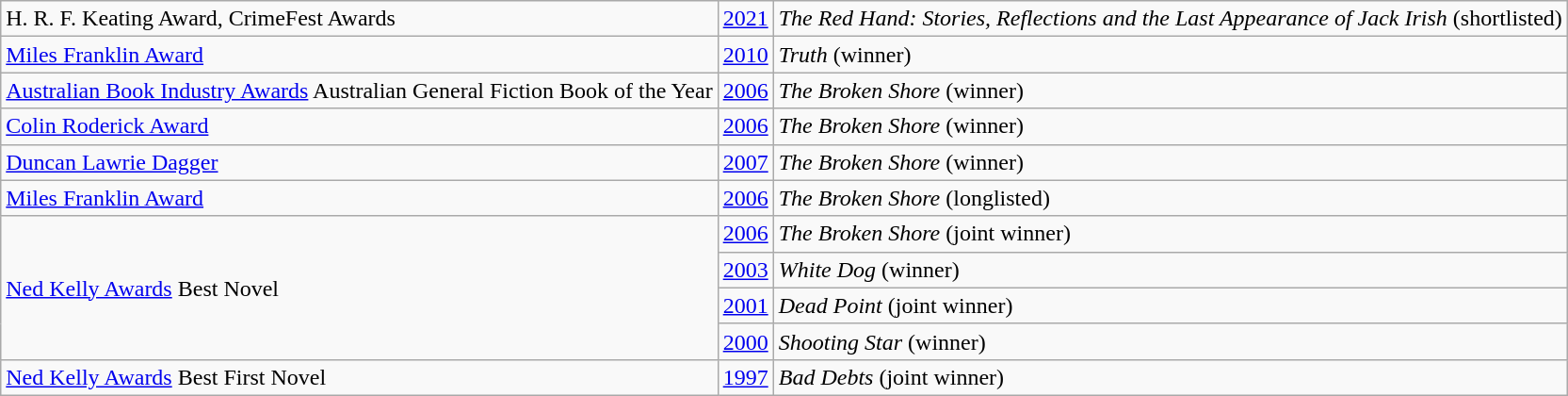<table class=wikitable>
<tr>
<td>H. R. F. Keating Award, CrimeFest Awards</td>
<td><a href='#'>2021</a></td>
<td><em>The Red Hand: Stories, Reflections and the Last Appearance of Jack Irish</em> (shortlisted)</td>
</tr>
<tr>
<td><a href='#'>Miles Franklin Award</a></td>
<td><a href='#'>2010</a></td>
<td><em>Truth</em> (winner)</td>
</tr>
<tr>
<td><a href='#'>Australian Book Industry Awards</a> Australian General Fiction Book of the Year</td>
<td><a href='#'>2006</a></td>
<td><em>The Broken Shore</em> (winner)</td>
</tr>
<tr>
<td><a href='#'>Colin Roderick Award</a></td>
<td><a href='#'>2006</a></td>
<td><em>The Broken Shore</em> (winner)</td>
</tr>
<tr>
<td><a href='#'>Duncan Lawrie Dagger</a></td>
<td><a href='#'>2007</a></td>
<td><em>The Broken Shore</em> (winner)</td>
</tr>
<tr>
<td><a href='#'>Miles Franklin Award</a></td>
<td><a href='#'>2006</a></td>
<td><em>The Broken Shore</em> (longlisted)</td>
</tr>
<tr>
<td rowspan=4><a href='#'>Ned Kelly Awards</a> Best Novel</td>
<td><a href='#'>2006</a></td>
<td><em>The Broken Shore</em> (joint winner)</td>
</tr>
<tr>
<td><a href='#'>2003</a></td>
<td><em>White Dog</em> (winner)</td>
</tr>
<tr>
<td><a href='#'>2001</a></td>
<td><em>Dead Point</em> (joint winner)</td>
</tr>
<tr>
<td><a href='#'>2000</a></td>
<td><em>Shooting Star</em> (winner)</td>
</tr>
<tr>
<td><a href='#'>Ned Kelly Awards</a> Best First Novel</td>
<td><a href='#'>1997</a></td>
<td><em>Bad Debts</em> (joint winner)</td>
</tr>
</table>
